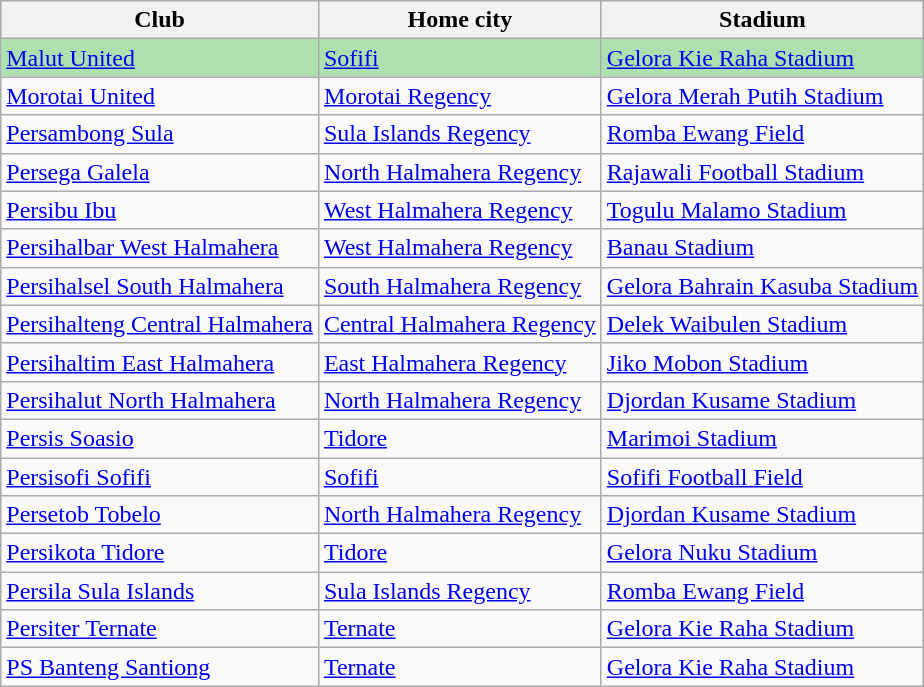<table class="wikitable sortable">
<tr>
<th>Club</th>
<th>Home city</th>
<th>Stadium</th>
</tr>
<tr style="background:#ace1af;">
<td><a href='#'>Malut United</a></td>
<td><a href='#'>Sofifi</a></td>
<td><a href='#'>Gelora Kie Raha Stadium</a></td>
</tr>
<tr>
<td><a href='#'>Morotai United</a></td>
<td><a href='#'>Morotai Regency</a></td>
<td><a href='#'>Gelora Merah Putih Stadium</a></td>
</tr>
<tr>
<td><a href='#'>Persambong Sula</a></td>
<td><a href='#'>Sula Islands Regency</a></td>
<td><a href='#'>Romba Ewang Field</a></td>
</tr>
<tr>
<td><a href='#'>Persega Galela</a></td>
<td><a href='#'>North Halmahera Regency</a></td>
<td><a href='#'>Rajawali Football Stadium</a></td>
</tr>
<tr>
<td><a href='#'>Persibu Ibu</a></td>
<td><a href='#'>West Halmahera Regency</a></td>
<td><a href='#'>Togulu Malamo Stadium</a></td>
</tr>
<tr>
<td><a href='#'>Persihalbar West Halmahera</a></td>
<td><a href='#'>West Halmahera Regency</a></td>
<td><a href='#'>Banau Stadium</a></td>
</tr>
<tr>
<td><a href='#'>Persihalsel South Halmahera</a></td>
<td><a href='#'>South Halmahera Regency</a></td>
<td><a href='#'>Gelora Bahrain Kasuba Stadium</a></td>
</tr>
<tr>
<td><a href='#'>Persihalteng Central Halmahera</a></td>
<td><a href='#'>Central Halmahera Regency</a></td>
<td><a href='#'>Delek Waibulen Stadium</a></td>
</tr>
<tr>
<td><a href='#'>Persihaltim East Halmahera</a></td>
<td><a href='#'>East Halmahera Regency</a></td>
<td><a href='#'>Jiko Mobon Stadium</a></td>
</tr>
<tr>
<td><a href='#'>Persihalut North Halmahera</a></td>
<td><a href='#'>North Halmahera Regency</a></td>
<td><a href='#'>Djordan Kusame Stadium</a></td>
</tr>
<tr>
<td><a href='#'>Persis Soasio</a></td>
<td><a href='#'>Tidore</a></td>
<td><a href='#'>Marimoi Stadium</a></td>
</tr>
<tr>
<td><a href='#'>Persisofi Sofifi</a></td>
<td><a href='#'>Sofifi</a></td>
<td><a href='#'>Sofifi Football Field</a></td>
</tr>
<tr>
<td><a href='#'>Persetob Tobelo</a></td>
<td><a href='#'>North Halmahera Regency</a></td>
<td><a href='#'>Djordan Kusame Stadium</a></td>
</tr>
<tr>
<td><a href='#'>Persikota Tidore</a></td>
<td><a href='#'>Tidore</a></td>
<td><a href='#'>Gelora Nuku Stadium</a></td>
</tr>
<tr>
<td><a href='#'>Persila Sula Islands</a></td>
<td><a href='#'>Sula Islands Regency</a></td>
<td><a href='#'>Romba Ewang Field</a></td>
</tr>
<tr>
<td><a href='#'>Persiter Ternate</a></td>
<td><a href='#'>Ternate</a></td>
<td><a href='#'>Gelora Kie Raha Stadium</a></td>
</tr>
<tr>
<td><a href='#'>PS Banteng Santiong</a></td>
<td><a href='#'>Ternate</a></td>
<td><a href='#'>Gelora Kie Raha Stadium</a></td>
</tr>
</table>
